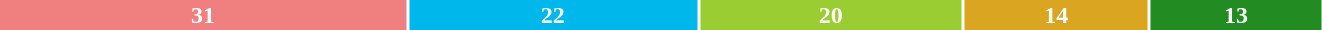<table style="width:70%; font-weight:bold; text-align:center">
<tr>
<td style="background:#F08080; width:31%; color:white">31</td>
<td style="background:#00B7EB; width:22%; color:white">22</td>
<td style="background:#9ACD32; width:20%; color:white">20</td>
<td style="background:#DAA520; width:14%; color:white">14</td>
<td style="background:#228B22; width:13%; color:white">13</td>
</tr>
<tr>
<td><a href='#'></a></td>
<td><a href='#'></a></td>
<td><a href='#'></a></td>
<td><a href='#'></a></td>
<td><a href='#'></a></td>
</tr>
</table>
